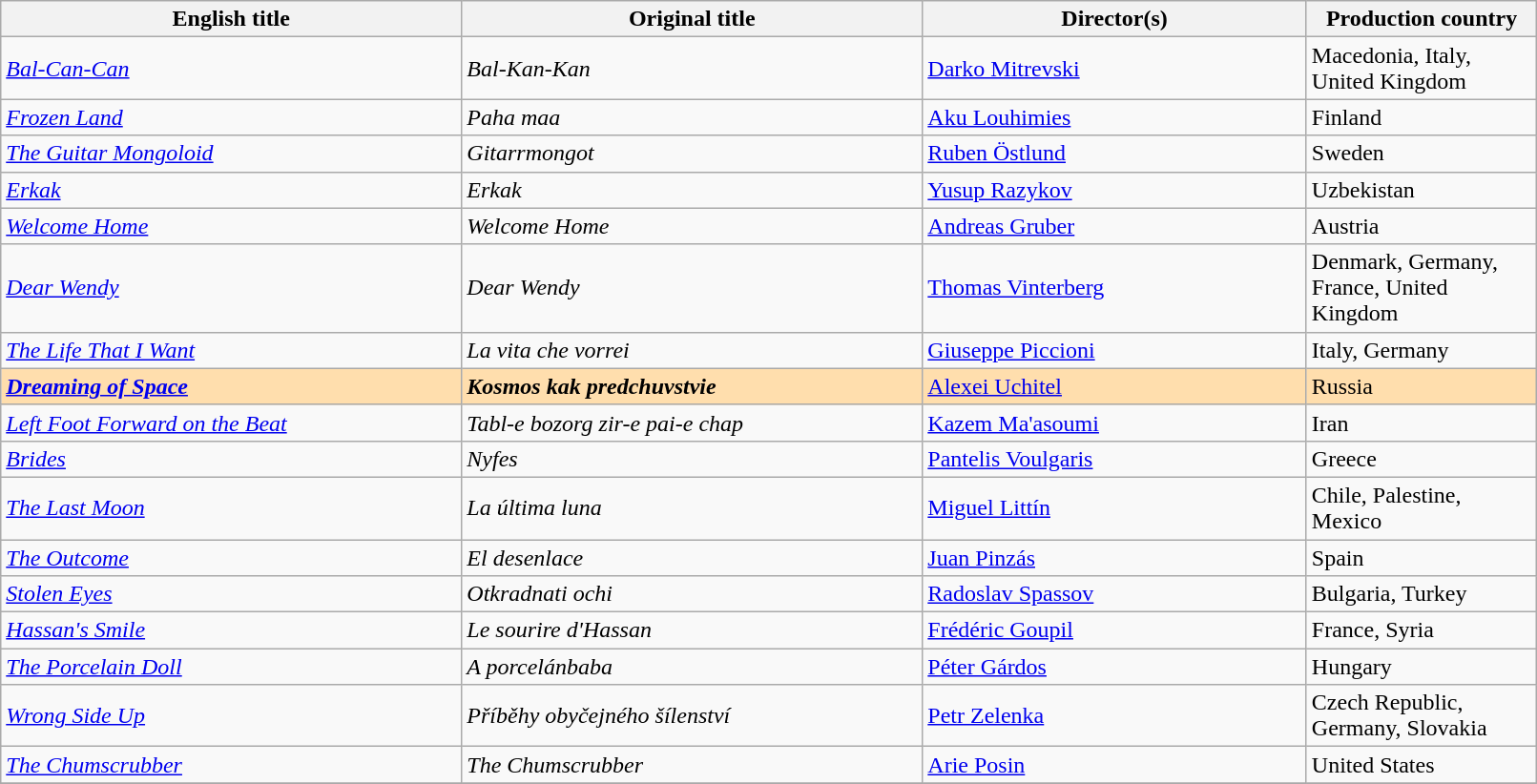<table class="sortable wikitable" width="85%" cellpadding="5">
<tr>
<th width="30%">English title</th>
<th width="30%">Original title</th>
<th width="25%">Director(s)</th>
<th width="15%">Production country</th>
</tr>
<tr>
<td><em><a href='#'>Bal-Can-Can</a></em></td>
<td><em>Bal-Kan-Kan</em></td>
<td><a href='#'>Darko Mitrevski</a></td>
<td>Macedonia, Italy, United Kingdom</td>
</tr>
<tr>
<td><em><a href='#'>Frozen Land</a></em></td>
<td><em>Paha maa</em></td>
<td><a href='#'>Aku Louhimies</a></td>
<td>Finland</td>
</tr>
<tr>
<td><em><a href='#'>The Guitar Mongoloid</a></em></td>
<td><em>Gitarrmongot</em></td>
<td><a href='#'>Ruben Östlund</a></td>
<td>Sweden</td>
</tr>
<tr>
<td><em><a href='#'>Erkak</a></em></td>
<td><em>Erkak</em></td>
<td><a href='#'>Yusup Razykov</a></td>
<td>Uzbekistan</td>
</tr>
<tr>
<td><em><a href='#'>Welcome Home</a></em></td>
<td><em>Welcome Home</em></td>
<td><a href='#'>Andreas Gruber</a></td>
<td>Austria</td>
</tr>
<tr>
<td><em><a href='#'>Dear Wendy</a></em></td>
<td><em>Dear Wendy</em></td>
<td><a href='#'>Thomas Vinterberg</a></td>
<td>Denmark, Germany, France, United Kingdom</td>
</tr>
<tr>
<td><em><a href='#'>The Life That I Want</a></em></td>
<td><em>La vita che vorrei</em></td>
<td><a href='#'>Giuseppe Piccioni</a></td>
<td>Italy, Germany</td>
</tr>
<tr style="background:#FFDEAD;">
<td><strong><em><a href='#'>Dreaming of Space</a></em></strong></td>
<td><strong><em>Kosmos kak predchuvstvie</em></strong></td>
<td><a href='#'>Alexei Uchitel</a></td>
<td>Russia</td>
</tr>
<tr>
<td><em><a href='#'>Left Foot Forward on the Beat</a></em></td>
<td><em>Tabl-e bozorg zir-e pai-e chap</em></td>
<td><a href='#'>Kazem Ma'asoumi</a></td>
<td>Iran</td>
</tr>
<tr>
<td><em><a href='#'>Brides</a></em></td>
<td><em>Nyfes</em></td>
<td><a href='#'>Pantelis Voulgaris</a></td>
<td>Greece</td>
</tr>
<tr>
<td><em><a href='#'>The Last Moon</a></em></td>
<td><em>La última luna</em></td>
<td><a href='#'>Miguel Littín</a></td>
<td>Chile, Palestine, Mexico</td>
</tr>
<tr>
<td><em><a href='#'>The Outcome</a></em></td>
<td><em>El desenlace</em></td>
<td><a href='#'>Juan Pinzás</a></td>
<td>Spain</td>
</tr>
<tr>
<td><em><a href='#'>Stolen Eyes</a></em></td>
<td><em>Otkradnati ochi</em></td>
<td><a href='#'>Radoslav Spassov</a></td>
<td>Bulgaria, Turkey</td>
</tr>
<tr>
<td><em><a href='#'>Hassan's Smile</a></em></td>
<td><em>Le sourire d'Hassan</em></td>
<td><a href='#'>Frédéric Goupil</a></td>
<td>France, Syria</td>
</tr>
<tr>
<td><em><a href='#'>The Porcelain Doll</a></em></td>
<td><em>A porcelánbaba</em></td>
<td><a href='#'>Péter Gárdos</a></td>
<td>Hungary</td>
</tr>
<tr>
<td><em><a href='#'>Wrong Side Up</a></em></td>
<td><em>Příběhy obyčejného šílenství</em></td>
<td><a href='#'>Petr Zelenka</a></td>
<td>Czech Republic, Germany, Slovakia</td>
</tr>
<tr>
<td><em><a href='#'>The Chumscrubber</a></em></td>
<td><em>The Chumscrubber</em></td>
<td><a href='#'>Arie Posin</a></td>
<td>United States</td>
</tr>
<tr>
</tr>
</table>
